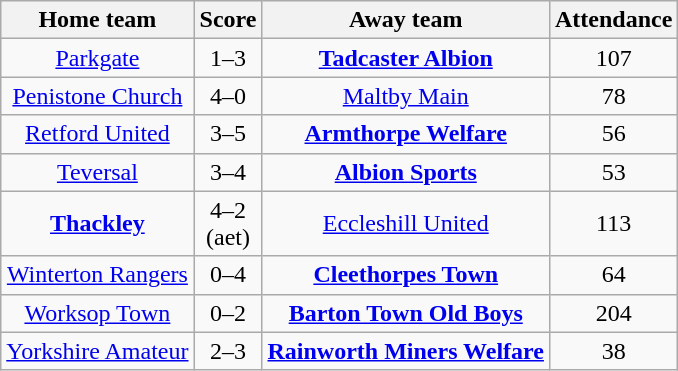<table class="wikitable" style="text-align: center">
<tr>
<th>Home team</th>
<th>Score</th>
<th>Away team</th>
<th>Attendance</th>
</tr>
<tr>
<td><a href='#'>Parkgate</a></td>
<td>1–3</td>
<td><strong><a href='#'>Tadcaster Albion</a></strong></td>
<td>107</td>
</tr>
<tr>
<td><a href='#'>Penistone Church</a></td>
<td>4–0</td>
<td><a href='#'>Maltby Main</a></td>
<td>78</td>
</tr>
<tr>
<td><a href='#'>Retford United</a></td>
<td>3–5</td>
<td><strong><a href='#'>Armthorpe Welfare</a></strong></td>
<td>56</td>
</tr>
<tr>
<td><a href='#'>Teversal</a></td>
<td>3–4</td>
<td><strong><a href='#'>Albion Sports</a></strong></td>
<td>53</td>
</tr>
<tr>
<td><strong><a href='#'>Thackley</a></strong></td>
<td>4–2<br>(aet)</td>
<td><a href='#'>Eccleshill United</a></td>
<td>113</td>
</tr>
<tr>
<td><a href='#'>Winterton Rangers</a></td>
<td>0–4</td>
<td><strong><a href='#'>Cleethorpes Town</a></strong></td>
<td>64</td>
</tr>
<tr>
<td><a href='#'>Worksop Town</a></td>
<td>0–2</td>
<td><strong><a href='#'>Barton Town Old Boys</a></strong></td>
<td>204</td>
</tr>
<tr>
<td><a href='#'>Yorkshire Amateur</a></td>
<td>2–3</td>
<td><strong><a href='#'>Rainworth Miners Welfare</a></strong></td>
<td>38</td>
</tr>
</table>
